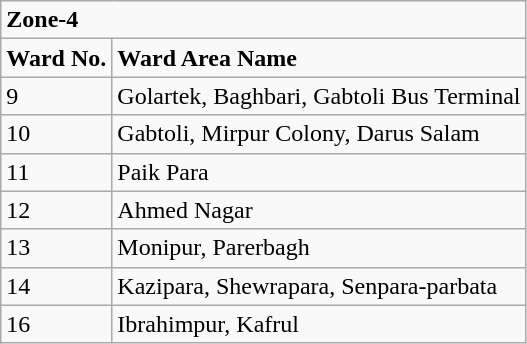<table class="wikitable">
<tr>
<td colspan="2"><strong>Zone-4</strong></td>
</tr>
<tr>
<td><strong>Ward No.</strong></td>
<td><strong>Ward Area  Name</strong></td>
</tr>
<tr>
<td>9</td>
<td>Golartek,  Baghbari, Gabtoli Bus Terminal</td>
</tr>
<tr>
<td>10</td>
<td>Gabtoli,  Mirpur Colony, Darus Salam</td>
</tr>
<tr>
<td>11</td>
<td>Paik Para</td>
</tr>
<tr>
<td>12</td>
<td>Ahmed Nagar</td>
</tr>
<tr>
<td>13</td>
<td>Monipur,  Parerbagh</td>
</tr>
<tr>
<td>14</td>
<td>Kazipara, Shewrapara,  Senpara-parbata</td>
</tr>
<tr>
<td>16</td>
<td>Ibrahimpur, Kafrul</td>
</tr>
</table>
